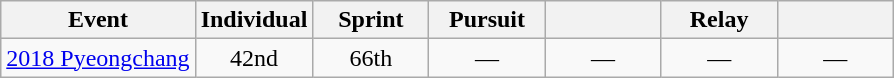<table class="wikitable" style="text-align: center;">
<tr ">
<th>Event</th>
<th style="width:70px;">Individual</th>
<th style="width:70px;">Sprint</th>
<th style="width:70px;">Pursuit</th>
<th style="width:70px;"></th>
<th style="width:70px;">Relay</th>
<th style="width:70px;"></th>
</tr>
<tr>
<td align=left> <a href='#'>2018 Pyeongchang</a></td>
<td>42nd</td>
<td>66th</td>
<td>—</td>
<td>—</td>
<td>—</td>
<td>—</td>
</tr>
</table>
